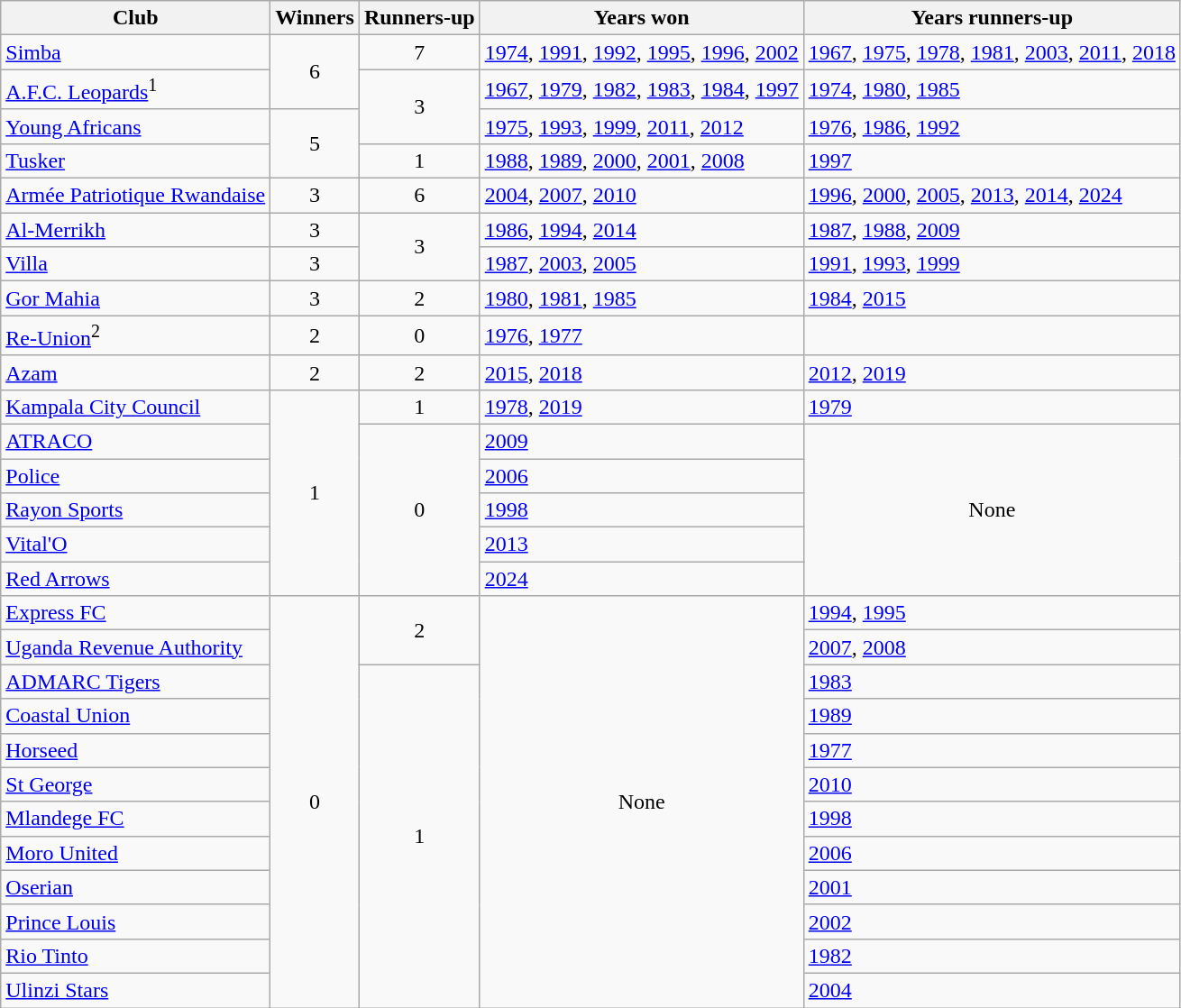<table class="wikitable sortable">
<tr>
<th>Club</th>
<th>Winners</th>
<th>Runners-up</th>
<th>Years won</th>
<th>Years runners-up</th>
</tr>
<tr>
<td> <a href='#'>Simba</a></td>
<td rowspan="2" align="center">6</td>
<td align="center">7</td>
<td><a href='#'>1974</a>, <a href='#'>1991</a>, <a href='#'>1992</a>, <a href='#'>1995</a>, <a href='#'>1996</a>, <a href='#'>2002</a></td>
<td><a href='#'>1967</a>, <a href='#'>1975</a>, <a href='#'>1978</a>, <a href='#'>1981</a>, <a href='#'>2003</a>, <a href='#'>2011</a>, <a href='#'>2018</a></td>
</tr>
<tr>
<td> <a href='#'>A.F.C. Leopards</a><sup>1</sup></td>
<td rowspan="2" align="center">3</td>
<td><a href='#'>1967</a>, <a href='#'>1979</a>, <a href='#'>1982</a>, <a href='#'>1983</a>, <a href='#'>1984</a>, <a href='#'>1997</a></td>
<td><a href='#'>1974</a>, <a href='#'>1980</a>, <a href='#'>1985</a></td>
</tr>
<tr>
<td> <a href='#'>Young Africans</a></td>
<td rowspan="2" align="center">5</td>
<td><a href='#'>1975</a>, <a href='#'>1993</a>, <a href='#'>1999</a>, <a href='#'>2011</a>, <a href='#'>2012</a></td>
<td><a href='#'>1976</a>, <a href='#'>1986</a>, <a href='#'>1992</a></td>
</tr>
<tr>
<td> <a href='#'>Tusker</a></td>
<td align="center">1</td>
<td><a href='#'>1988</a>, <a href='#'>1989</a>, <a href='#'>2000</a>, <a href='#'>2001</a>, <a href='#'>2008</a></td>
<td><a href='#'>1997</a></td>
</tr>
<tr>
<td> <a href='#'>Armée Patriotique Rwandaise</a></td>
<td align="center">3</td>
<td align="center">6</td>
<td><a href='#'>2004</a>, <a href='#'>2007</a>, <a href='#'>2010</a></td>
<td><a href='#'>1996</a>, <a href='#'>2000</a>, <a href='#'>2005</a>, <a href='#'>2013</a>, <a href='#'>2014</a>, <a href='#'>2024</a></td>
</tr>
<tr>
<td> <a href='#'>Al-Merrikh</a></td>
<td align="center">3</td>
<td rowspan="2" align="center">3</td>
<td><a href='#'>1986</a>, <a href='#'>1994</a>, <a href='#'>2014</a></td>
<td><a href='#'>1987</a>, <a href='#'>1988</a>, <a href='#'>2009</a></td>
</tr>
<tr>
<td> <a href='#'>Villa</a></td>
<td align="center">3</td>
<td><a href='#'>1987</a>, <a href='#'>2003</a>, <a href='#'>2005</a></td>
<td><a href='#'>1991</a>, <a href='#'>1993</a>, <a href='#'>1999</a></td>
</tr>
<tr>
<td> <a href='#'>Gor Mahia</a></td>
<td align="center">3</td>
<td align="center">2</td>
<td><a href='#'>1980</a>, <a href='#'>1981</a>, <a href='#'>1985</a></td>
<td><a href='#'>1984</a>, <a href='#'>2015</a></td>
</tr>
<tr>
<td> <a href='#'>Re-Union</a><sup>2</sup></td>
<td align="center">2</td>
<td align="center">0</td>
<td><a href='#'>1976</a>, <a href='#'>1977</a></td>
<td></td>
</tr>
<tr>
<td> <a href='#'>Azam</a></td>
<td align="center">2</td>
<td align="center">2</td>
<td><a href='#'>2015</a>, <a href='#'>2018</a></td>
<td><a href='#'>2012</a>, <a href='#'>2019</a></td>
</tr>
<tr>
<td> <a href='#'>Kampala City Council</a></td>
<td rowspan="6" align="center">1</td>
<td align="center">1</td>
<td><a href='#'>1978</a>, <a href='#'>2019</a></td>
<td><a href='#'>1979</a></td>
</tr>
<tr>
<td> <a href='#'>ATRACO</a></td>
<td rowspan="5" align="center">0</td>
<td><a href='#'>2009</a></td>
<td rowspan="5" align="center">None</td>
</tr>
<tr>
<td> <a href='#'>Police</a></td>
<td><a href='#'>2006</a></td>
</tr>
<tr>
<td> <a href='#'>Rayon Sports</a></td>
<td><a href='#'>1998</a></td>
</tr>
<tr>
<td> <a href='#'>Vital'O</a></td>
<td><a href='#'>2013</a></td>
</tr>
<tr>
<td> <a href='#'>Red Arrows</a></td>
<td><a href='#'>2024</a></td>
</tr>
<tr>
<td> <a href='#'>Express FC</a></td>
<td rowspan="12" align="center">0</td>
<td rowspan="2" align="center">2</td>
<td rowspan="12" align="center">None</td>
<td><a href='#'>1994</a>, <a href='#'>1995</a></td>
</tr>
<tr>
<td> <a href='#'>Uganda Revenue Authority</a></td>
<td><a href='#'>2007</a>, <a href='#'>2008</a></td>
</tr>
<tr>
<td> <a href='#'>ADMARC Tigers</a></td>
<td rowspan="10" align="center">1</td>
<td><a href='#'>1983</a></td>
</tr>
<tr>
<td> <a href='#'>Coastal Union</a></td>
<td><a href='#'>1989</a></td>
</tr>
<tr>
<td> <a href='#'>Horseed</a></td>
<td><a href='#'>1977</a></td>
</tr>
<tr>
<td> <a href='#'>St George</a></td>
<td><a href='#'>2010</a></td>
</tr>
<tr>
<td> <a href='#'>Mlandege FC</a></td>
<td><a href='#'>1998</a></td>
</tr>
<tr>
<td> <a href='#'>Moro United</a></td>
<td><a href='#'>2006</a></td>
</tr>
<tr>
<td> <a href='#'>Oserian</a></td>
<td><a href='#'>2001</a></td>
</tr>
<tr>
<td> <a href='#'>Prince Louis</a></td>
<td><a href='#'>2002</a></td>
</tr>
<tr>
<td> <a href='#'>Rio Tinto</a></td>
<td><a href='#'>1982</a></td>
</tr>
<tr>
<td> <a href='#'>Ulinzi Stars</a></td>
<td><a href='#'>2004</a></td>
</tr>
</table>
